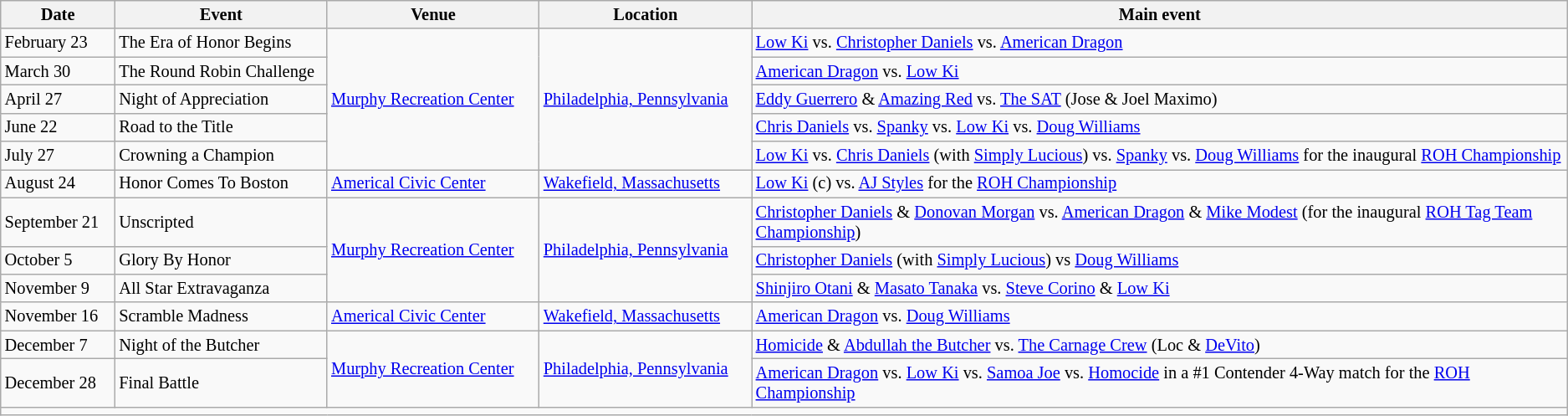<table class="sortable wikitable succession-box" style="font-size:85%;">
<tr>
<th width=7%>Date</th>
<th width="13%">Event</th>
<th width=13%>Venue</th>
<th width=13%>Location</th>
<th width=50%>Main event</th>
</tr>
<tr>
<td>February 23</td>
<td>The Era of Honor Begins</td>
<td rowspan=5><a href='#'>Murphy Recreation Center</a></td>
<td rowspan=5><a href='#'>Philadelphia, Pennsylvania</a></td>
<td><a href='#'>Low Ki</a> vs. <a href='#'>Christopher Daniels</a> vs. <a href='#'>American Dragon</a></td>
</tr>
<tr>
<td>March 30</td>
<td>The Round Robin Challenge</td>
<td><a href='#'>American Dragon</a> vs. <a href='#'>Low Ki</a></td>
</tr>
<tr>
<td>April 27</td>
<td>Night of Appreciation</td>
<td><a href='#'>Eddy Guerrero</a> & <a href='#'>Amazing Red</a> vs. <a href='#'>The SAT</a> (Jose & Joel Maximo)</td>
</tr>
<tr>
<td>June 22</td>
<td>Road to the Title</td>
<td><a href='#'>Chris Daniels</a> vs. <a href='#'>Spanky</a> vs. <a href='#'>Low Ki</a> vs. <a href='#'>Doug Williams</a></td>
</tr>
<tr>
<td>July 27</td>
<td>Crowning a Champion</td>
<td><a href='#'>Low Ki</a> vs. <a href='#'>Chris Daniels</a> (with <a href='#'>Simply Lucious</a>) vs. <a href='#'>Spanky</a> vs. <a href='#'>Doug Williams</a> for the inaugural <a href='#'>ROH Championship</a></td>
</tr>
<tr>
<td>August 24</td>
<td>Honor Comes To Boston</td>
<td><a href='#'>Americal Civic Center</a></td>
<td><a href='#'>Wakefield, Massachusetts</a></td>
<td><a href='#'>Low Ki</a> (c) vs. <a href='#'>AJ Styles</a> for the <a href='#'>ROH Championship</a></td>
</tr>
<tr>
<td>September 21</td>
<td>Unscripted</td>
<td rowspan=3><a href='#'>Murphy Recreation Center</a></td>
<td rowspan=3><a href='#'>Philadelphia, Pennsylvania</a></td>
<td><a href='#'>Christopher Daniels</a> & <a href='#'>Donovan Morgan</a> vs. <a href='#'>American Dragon</a> & <a href='#'>Mike Modest</a> (for the inaugural <a href='#'>ROH Tag Team Championship</a>)</td>
</tr>
<tr>
<td>October 5</td>
<td>Glory By Honor</td>
<td><a href='#'>Christopher Daniels</a> (with <a href='#'>Simply Lucious</a>) vs <a href='#'>Doug Williams</a></td>
</tr>
<tr>
<td>November 9</td>
<td>All Star Extravaganza</td>
<td><a href='#'>Shinjiro Otani</a> & <a href='#'>Masato Tanaka</a> vs. <a href='#'>Steve Corino</a> & <a href='#'>Low Ki</a></td>
</tr>
<tr>
<td>November 16</td>
<td>Scramble Madness</td>
<td><a href='#'>Americal Civic Center</a></td>
<td><a href='#'>Wakefield, Massachusetts</a></td>
<td><a href='#'>American Dragon</a> vs. <a href='#'>Doug Williams</a></td>
</tr>
<tr>
<td>December 7</td>
<td>Night of the Butcher</td>
<td rowspan=2><a href='#'>Murphy Recreation Center</a></td>
<td rowspan=2><a href='#'>Philadelphia, Pennsylvania</a></td>
<td><a href='#'>Homicide</a> & <a href='#'>Abdullah the Butcher</a> vs. <a href='#'>The Carnage Crew</a> (Loc & <a href='#'>DeVito</a>)</td>
</tr>
<tr>
<td>December 28</td>
<td>Final Battle</td>
<td><a href='#'>American Dragon</a> vs. <a href='#'>Low Ki</a> vs. <a href='#'>Samoa Joe</a> vs. <a href='#'>Homocide</a> in a #1 Contender 4-Way match for the <a href='#'>ROH Championship</a></td>
</tr>
<tr>
<td colspan="6"></td>
</tr>
</table>
